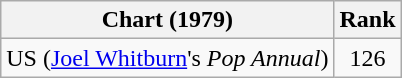<table class="wikitable">
<tr>
<th>Chart (1979)</th>
<th style="text-align:center;">Rank</th>
</tr>
<tr>
<td>US (<a href='#'>Joel Whitburn</a>'s <em>Pop Annual</em>)</td>
<td style="text-align:center;">126</td>
</tr>
</table>
